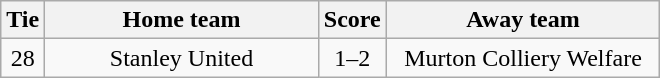<table class="wikitable" style="text-align:center;">
<tr>
<th width=20>Tie</th>
<th width=175>Home team</th>
<th width=20>Score</th>
<th width=175>Away team</th>
</tr>
<tr>
<td>28</td>
<td>Stanley United</td>
<td>1–2</td>
<td>Murton Colliery Welfare</td>
</tr>
</table>
